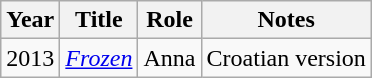<table class="wikitable sortable">
<tr>
<th>Year</th>
<th>Title</th>
<th>Role</th>
<th class="unsortable">Notes</th>
</tr>
<tr>
<td>2013</td>
<td><em><a href='#'>Frozen</a></em></td>
<td>Anna</td>
<td>Croatian version</td>
</tr>
</table>
